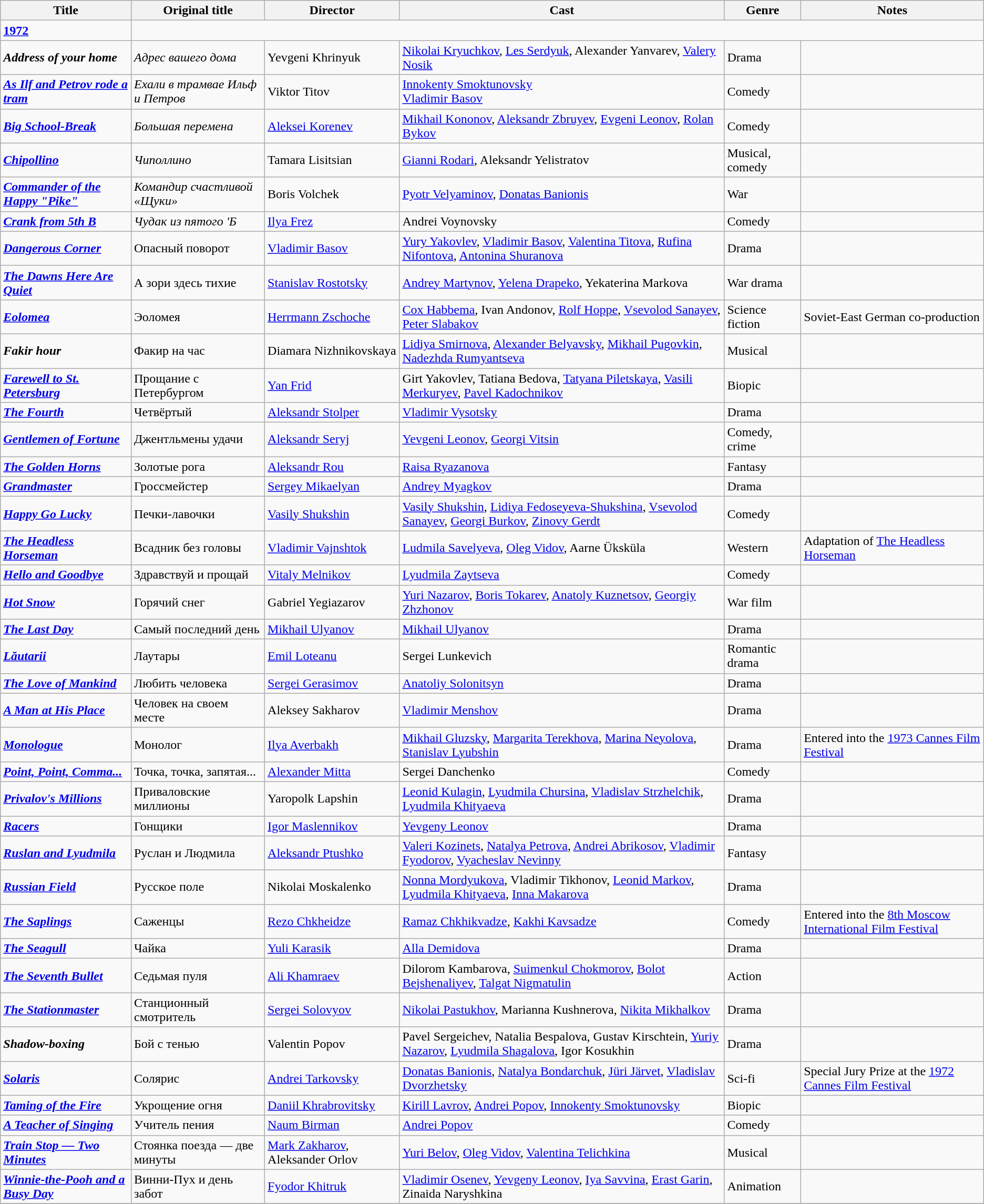<table class="wikitable">
<tr>
<th>Title</th>
<th>Original title</th>
<th>Director</th>
<th>Cast</th>
<th>Genre</th>
<th>Notes</th>
</tr>
<tr>
<td><strong><a href='#'>1972</a></strong></td>
</tr>
<tr>
<td><strong><em>Address of your home</em></strong></td>
<td><em>Адрес вашего дома</em></td>
<td>Yevgeni Khrinyuk</td>
<td><a href='#'>Nikolai Kryuchkov</a>, <a href='#'>Les Serdyuk</a>, Alexander Yanvarev, <a href='#'>Valery Nosik</a></td>
<td>Drama</td>
<td></td>
</tr>
<tr>
<td><strong><em><a href='#'>As Ilf and Petrov rode a tram</a></em></strong></td>
<td><em>Ехали в трамвае Ильф и Петров</em></td>
<td>Viktor Titov</td>
<td><a href='#'>Innokenty Smoktunovsky</a><br><a href='#'>Vladimir Basov</a></td>
<td>Comedy</td>
<td></td>
</tr>
<tr>
<td><strong><em><a href='#'>Big School-Break</a></em></strong></td>
<td><em>Большая перемена</em></td>
<td><a href='#'>Aleksei Korenev</a></td>
<td><a href='#'>Mikhail Kononov</a>, <a href='#'>Aleksandr Zbruyev</a>, <a href='#'>Evgeni Leonov</a>, <a href='#'>Rolan Bykov</a></td>
<td>Comedy</td>
<td></td>
</tr>
<tr>
<td><strong><em><a href='#'>Chipollino</a></em></strong></td>
<td><em>Чиполлино</em></td>
<td>Tamara Lisitsian</td>
<td><a href='#'>Gianni Rodari</a>, Aleksandr Yelistratov</td>
<td>Musical, comedy</td>
<td></td>
</tr>
<tr>
<td><strong><em><a href='#'>Commander of the Happy "Pike"</a></em></strong></td>
<td><em>Командир счастливой «Щуки»</em></td>
<td>Boris Volchek</td>
<td><a href='#'>Pyotr Velyaminov</a>, <a href='#'>Donatas Banionis</a></td>
<td>War</td>
<td></td>
</tr>
<tr>
<td><strong><em><a href='#'>Crank from 5th B</a></em></strong></td>
<td><em>Чудак из пятого 'Б<strong></td>
<td><a href='#'>Ilya Frez</a></td>
<td>Andrei Voynovsky</td>
<td>Comedy</td>
<td></td>
</tr>
<tr>
<td><strong><em><a href='#'>Dangerous Corner</a></em></strong></td>
<td></em>Опасный поворот<em></td>
<td><a href='#'>Vladimir Basov</a></td>
<td><a href='#'>Yury Yakovlev</a>, <a href='#'>Vladimir Basov</a>, <a href='#'>Valentina Titova</a>, <a href='#'>Rufina Nifontova</a>, <a href='#'>Antonina Shuranova</a></td>
<td>Drama</td>
<td></td>
</tr>
<tr>
<td><strong><em><a href='#'>The Dawns Here Are Quiet</a></em></strong></td>
<td></em>А зори здесь тихие<em></td>
<td><a href='#'>Stanislav Rostotsky</a></td>
<td><a href='#'>Andrey Martynov</a>, <a href='#'>Yelena Drapeko</a>, Yekaterina Markova</td>
<td>War drama</td>
<td></td>
</tr>
<tr>
<td><strong><em><a href='#'>Eolomea</a></em></strong></td>
<td></em>Эоломея<em></td>
<td><a href='#'>Herrmann Zschoche</a></td>
<td><a href='#'>Cox Habbema</a>, Ivan Andonov, <a href='#'>Rolf Hoppe</a>, <a href='#'>Vsevolod Sanayev</a>, <a href='#'>Peter Slabakov</a></td>
<td>Science fiction</td>
<td>Soviet-East German co-production</td>
</tr>
<tr>
<td><strong><em>Fakir hour</em></strong></td>
<td></em>Факир на час<em></td>
<td>Diamara Nizhnikovskaya</td>
<td><a href='#'>Lidiya Smirnova</a>, <a href='#'>Alexander Belyavsky</a>, <a href='#'>Mikhail Pugovkin</a>, <a href='#'>Nadezhda Rumyantseva</a></td>
<td>Musical</td>
<td></td>
</tr>
<tr>
<td><strong><em><a href='#'>Farewell to St. Petersburg</a></em></strong></td>
<td></em>Прощание с Петербургом<em></td>
<td><a href='#'>Yan Frid</a></td>
<td>Girt Yakovlev, Tatiana Bedova, <a href='#'>Tatyana Piletskaya</a>, <a href='#'>Vasili Merkuryev</a>, <a href='#'>Pavel Kadochnikov</a></td>
<td>Biopic</td>
</tr>
<tr>
<td><strong><em><a href='#'>The Fourth</a></em></strong></td>
<td></em>Четвёртый<em></td>
<td><a href='#'>Aleksandr Stolper</a></td>
<td><a href='#'>Vladimir Vysotsky</a></td>
<td>Drama</td>
<td></td>
</tr>
<tr>
<td><strong><em><a href='#'>Gentlemen of Fortune</a></em></strong></td>
<td></em>Джентльмены удачи<em></td>
<td><a href='#'>Aleksandr Seryj</a></td>
<td><a href='#'>Yevgeni Leonov</a>, <a href='#'>Georgi Vitsin</a></td>
<td>Comedy, crime</td>
<td></td>
</tr>
<tr>
<td><strong><em><a href='#'>The Golden Horns</a></em></strong></td>
<td></em>Золотые рога<em></td>
<td><a href='#'>Aleksandr Rou</a></td>
<td><a href='#'>Raisa Ryazanova</a></td>
<td>Fantasy</td>
<td></td>
</tr>
<tr>
<td><strong><em><a href='#'>Grandmaster</a></em></strong></td>
<td></em>Гроссмейстер<em></td>
<td><a href='#'>Sergey Mikaelyan</a></td>
<td><a href='#'>Andrey Myagkov</a></td>
<td>Drama</td>
<td></td>
</tr>
<tr>
<td><strong><em><a href='#'>Happy Go Lucky</a></em></strong></td>
<td></em>Печки-лавочки<em></td>
<td><a href='#'>Vasily Shukshin</a></td>
<td><a href='#'>Vasily Shukshin</a>, <a href='#'>Lidiya Fedoseyeva-Shukshina</a>, <a href='#'>Vsevolod Sanayev</a>, <a href='#'>Georgi Burkov</a>, <a href='#'>Zinovy Gerdt</a></td>
<td>Comedy</td>
<td></td>
</tr>
<tr>
<td><strong><em><a href='#'>The Headless Horseman</a></em></strong></td>
<td></em>Всадник без головы<em></td>
<td><a href='#'>Vladimir Vajnshtok</a></td>
<td><a href='#'>Ludmila Savelyeva</a>, <a href='#'>Oleg Vidov</a>, Aarne Üksküla</td>
<td>Western</td>
<td>Adaptation of </em><a href='#'>The Headless Horseman</a><em></td>
</tr>
<tr>
<td><strong><em><a href='#'>Hello and Goodbye</a></em></strong></td>
<td></em>Здравствуй и прощай<em></td>
<td><a href='#'>Vitaly Melnikov</a></td>
<td><a href='#'>Lyudmila Zaytseva</a></td>
<td>Comedy</td>
<td></td>
</tr>
<tr>
<td><strong><em><a href='#'>Hot Snow</a></em></strong></td>
<td></em>Горячий снег<em></td>
<td>Gabriel Yegiazarov</td>
<td><a href='#'>Yuri Nazarov</a>, <a href='#'>Boris Tokarev</a>, <a href='#'>Anatoly Kuznetsov</a>, <a href='#'>Georgiy Zhzhonov</a></td>
<td>War film</td>
<td></td>
</tr>
<tr>
<td><strong><em><a href='#'>The Last Day</a></em></strong></td>
<td></em>Самый последний день<em></td>
<td><a href='#'>Mikhail Ulyanov</a></td>
<td><a href='#'>Mikhail Ulyanov</a></td>
<td>Drama</td>
<td></td>
</tr>
<tr>
<td><strong><em><a href='#'>Lăutarii</a></em></strong></td>
<td>Лаутары</td>
<td><a href='#'>Emil Loteanu</a></td>
<td>Sergei Lunkevich</td>
<td>Romantic drama</td>
<td></td>
</tr>
<tr>
<td><strong><em><a href='#'>The Love of Mankind</a></em></strong></td>
<td></em>Любить человека<em></td>
<td><a href='#'>Sergei Gerasimov</a></td>
<td><a href='#'>Anatoliy Solonitsyn</a></td>
<td>Drama</td>
<td></td>
</tr>
<tr>
<td><strong><em><a href='#'>A Man at His Place</a></em></strong></td>
<td></em>Человек на своем месте<em></td>
<td>Aleksey Sakharov</td>
<td><a href='#'>Vladimir Menshov</a></td>
<td>Drama</td>
<td></td>
</tr>
<tr>
<td><strong><em><a href='#'>Monologue</a></em></strong></td>
<td></em>Монолог<em></td>
<td><a href='#'>Ilya Averbakh</a></td>
<td><a href='#'>Mikhail Gluzsky</a>, <a href='#'>Margarita Terekhova</a>, <a href='#'>Marina Neyolova</a>, <a href='#'>Stanislav Lyubshin</a></td>
<td>Drama</td>
<td>Entered into the <a href='#'>1973 Cannes Film Festival</a></td>
</tr>
<tr>
<td><strong><em><a href='#'>Point, Point, Comma...</a></em></strong></td>
<td></em>Точка, точка, запятая...<em></td>
<td><a href='#'>Alexander Mitta</a></td>
<td>Sergei Danchenko</td>
<td>Comedy</td>
<td></td>
</tr>
<tr>
<td><strong><em><a href='#'>Privalov's Millions</a></em></strong></td>
<td></em>Приваловские миллионы<em></td>
<td>Yaropolk Lapshin</td>
<td><a href='#'>Leonid Kulagin</a>, <a href='#'>Lyudmila Chursina</a>, <a href='#'>Vladislav Strzhelchik</a>, <a href='#'>Lyudmila Khityaeva</a></td>
<td>Drama</td>
<td></td>
</tr>
<tr>
<td><strong><em><a href='#'>Racers</a></em></strong></td>
<td></em>Гонщики<em></td>
<td><a href='#'>Igor Maslennikov</a></td>
<td><a href='#'>Yevgeny Leonov</a></td>
<td>Drama</td>
<td></td>
</tr>
<tr>
<td><strong><em><a href='#'>Ruslan and Lyudmila</a></em></strong></td>
<td></em>Руслан и Людмила<em></td>
<td><a href='#'>Aleksandr Ptushko</a></td>
<td><a href='#'>Valeri Kozinets</a>, <a href='#'>Natalya Petrova</a>, <a href='#'>Andrei Abrikosov</a>, <a href='#'>Vladimir Fyodorov</a>, <a href='#'>Vyacheslav Nevinny</a></td>
<td>Fantasy</td>
<td></td>
</tr>
<tr>
<td><strong><em><a href='#'>Russian Field</a></em></strong></td>
<td></em>Русское поле<em></td>
<td>Nikolai Moskalenko</td>
<td><a href='#'>Nonna Mordyukova</a>,  Vladimir Tikhonov,  <a href='#'>Leonid Markov</a>, <a href='#'>Lyudmila Khityaeva</a>, <a href='#'>Inna Makarova</a></td>
<td>Drama</td>
<td></td>
</tr>
<tr>
<td><strong><em><a href='#'>The Saplings</a></em></strong></td>
<td></em>Саженцы<em></td>
<td><a href='#'>Rezo Chkheidze</a></td>
<td><a href='#'>Ramaz Chkhikvadze</a>, <a href='#'>Kakhi Kavsadze</a></td>
<td>Comedy</td>
<td>Entered into the <a href='#'>8th Moscow International Film Festival</a></td>
</tr>
<tr>
<td><strong><em><a href='#'>The Seagull</a></em></strong></td>
<td></em>Чайка<em></td>
<td><a href='#'>Yuli Karasik</a></td>
<td><a href='#'>Alla Demidova</a></td>
<td>Drama</td>
<td></td>
</tr>
<tr>
<td><strong><em><a href='#'>The Seventh Bullet</a></em></strong></td>
<td></em>Седьмая пуля<em></td>
<td><a href='#'>Ali Khamraev</a></td>
<td>Dilorom Kambarova, <a href='#'>Suimenkul Chokmorov</a>, <a href='#'>Bolot Bejshenaliyev</a>, <a href='#'>Talgat Nigmatulin</a></td>
<td>Action</td>
<td></td>
</tr>
<tr>
<td><strong><em><a href='#'>The Stationmaster</a></em></strong></td>
<td></em>Станционный смотритель<em></td>
<td><a href='#'>Sergei Solovyov</a></td>
<td><a href='#'>Nikolai Pastukhov</a>, Marianna Kushnerova, <a href='#'>Nikita Mikhalkov</a></td>
<td>Drama</td>
<td></td>
</tr>
<tr>
<td><strong><em>Shadow-boxing</em></strong></td>
<td></em>Бой с тенью<em></td>
<td>Valentin Popov</td>
<td>Pavel Sergeichev, Natalia Bespalova, Gustav Kirschtein, <a href='#'>Yuriy Nazarov</a>, <a href='#'>Lyudmila Shagalova</a>, Igor Kosukhin</td>
<td>Drama</td>
<td></td>
</tr>
<tr>
<td><strong><em><a href='#'>Solaris</a></em></strong></td>
<td></em>Солярис<em></td>
<td><a href='#'>Andrei Tarkovsky</a></td>
<td><a href='#'>Donatas Banionis</a>, <a href='#'>Natalya Bondarchuk</a>, <a href='#'>Jüri Järvet</a>, <a href='#'>Vladislav Dvorzhetsky</a></td>
<td>Sci-fi</td>
<td>Special Jury Prize at the <a href='#'>1972 Cannes Film Festival</a></td>
</tr>
<tr>
<td><strong><em><a href='#'>Taming of the Fire</a></em></strong></td>
<td></em>Укрощение огня<em></td>
<td><a href='#'>Daniil Khrabrovitsky</a></td>
<td><a href='#'>Kirill Lavrov</a>, <a href='#'>Andrei Popov</a>, <a href='#'>Innokenty Smoktunovsky</a></td>
<td>Biopic</td>
<td></td>
</tr>
<tr>
<td><strong><em><a href='#'>A Teacher of Singing</a></em></strong></td>
<td></em>Учитель пения<em></td>
<td><a href='#'>Naum Birman</a></td>
<td><a href='#'>Andrei Popov</a></td>
<td>Comedy</td>
<td></td>
</tr>
<tr>
<td><strong><em><a href='#'>Train Stop — Two Minutes</a></em></strong></td>
<td></em>Стоянка поезда — две минуты<em></td>
<td><a href='#'>Mark Zakharov</a>, Aleksander Orlov</td>
<td><a href='#'>Yuri Belov</a>, <a href='#'>Oleg Vidov</a>, <a href='#'>Valentina Telichkina</a></td>
<td>Musical</td>
<td></td>
</tr>
<tr>
<td><strong><em><a href='#'>Winnie-the-Pooh and a Busy Day</a></em></strong></td>
<td></em>Винни-Пух и день забот<em></td>
<td><a href='#'>Fyodor Khitruk</a></td>
<td><a href='#'>Vladimir Osenev</a>, <a href='#'>Yevgeny Leonov</a>, <a href='#'>Iya Savvina</a>, <a href='#'>Erast Garin</a>, Zinaida Naryshkina</td>
<td>Animation</td>
<td></td>
</tr>
<tr>
</tr>
</table>
